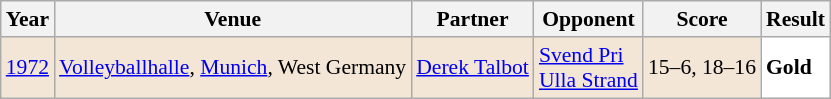<table class="sortable wikitable" style="font-size: 90%;">
<tr>
<th>Year</th>
<th>Venue</th>
<th>Partner</th>
<th>Opponent</th>
<th>Score</th>
<th>Result</th>
</tr>
<tr style="background:#F3E6D7">
<td align="center"><a href='#'>1972</a></td>
<td align="left"><a href='#'>Volleyballhalle</a>, <a href='#'>Munich</a>, West Germany</td>
<td align="left"> <a href='#'>Derek Talbot</a></td>
<td align="left"> <a href='#'>Svend Pri</a><br> <a href='#'>Ulla Strand</a></td>
<td align="left">15–6, 18–16</td>
<td style="text-align:left; background:white"> <strong>Gold</strong></td>
</tr>
</table>
